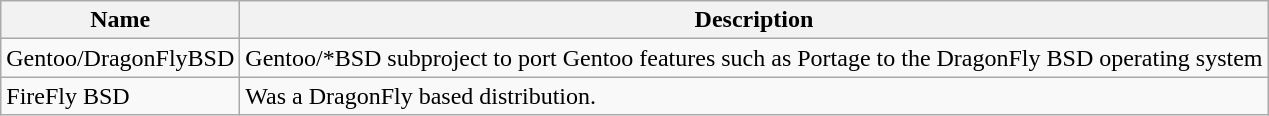<table class="wikitable sortable">
<tr>
<th>Name</th>
<th>Description</th>
</tr>
<tr>
<td>Gentoo/DragonFlyBSD</td>
<td>Gentoo/*BSD subproject to port Gentoo features such as Portage to the DragonFly BSD operating system</td>
</tr>
<tr>
<td>FireFly BSD</td>
<td>Was a DragonFly based distribution.</td>
</tr>
</table>
